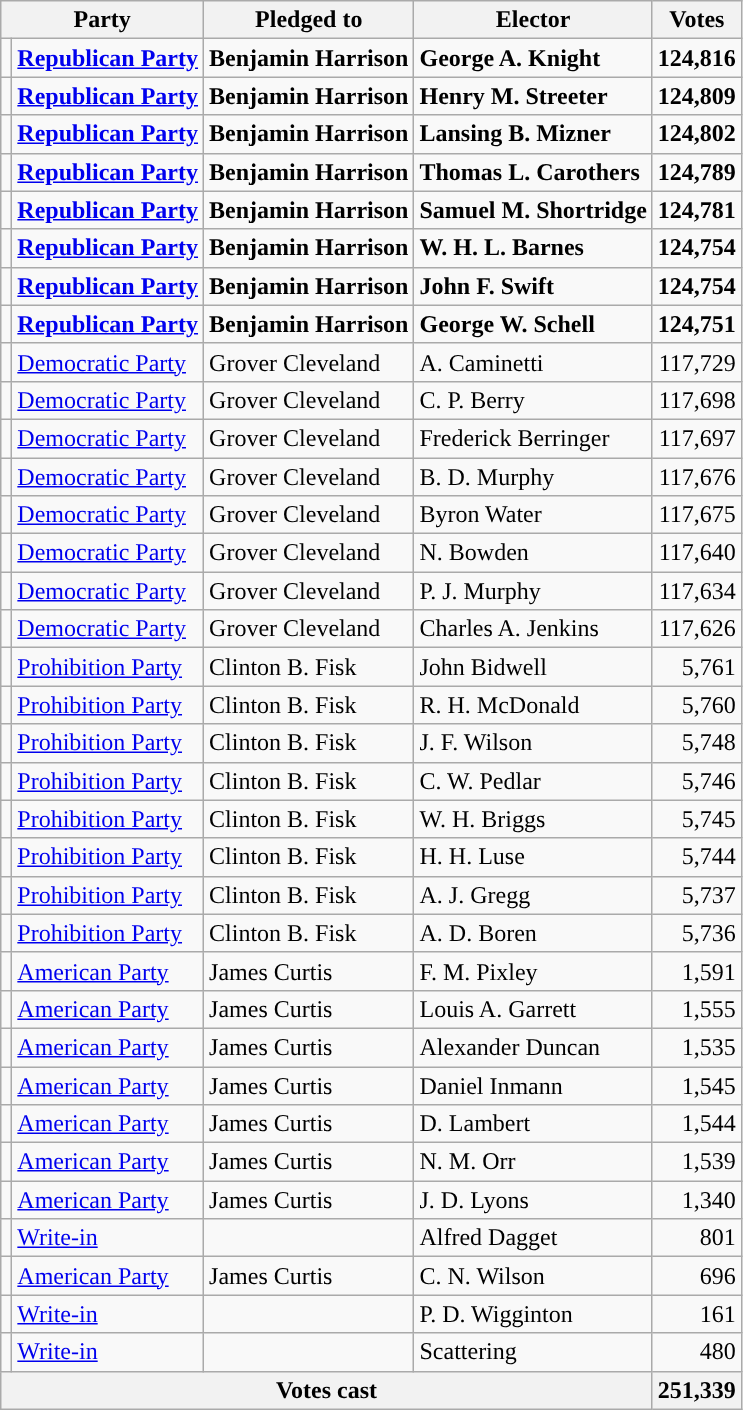<table class="wikitable">
<tr>
<th colspan=2>Party</th>
<th>Pledged to</th>
<th>Elector</th>
<th>Votes</th>
</tr>
<tr style="font-weight:bold">
<td></td>
<td><a href='#'>Republican Party</a></td>
<td>Benjamin Harrison</td>
<td>George A. Knight</td>
<td align=right>124,816</td>
</tr>
<tr style="font-weight:bold">
<td></td>
<td><a href='#'>Republican Party</a></td>
<td>Benjamin Harrison</td>
<td>Henry M. Streeter</td>
<td align="right">124,809</td>
</tr>
<tr style="font-weight:bold">
<td></td>
<td><a href='#'>Republican Party</a></td>
<td>Benjamin Harrison</td>
<td>Lansing B. Mizner</td>
<td align="right">124,802</td>
</tr>
<tr style="font-weight:bold">
<td></td>
<td><a href='#'>Republican Party</a></td>
<td>Benjamin Harrison</td>
<td>Thomas L. Carothers</td>
<td align="right">124,789</td>
</tr>
<tr style="font-weight:bold">
<td></td>
<td><a href='#'>Republican Party</a></td>
<td>Benjamin Harrison</td>
<td>Samuel M. Shortridge</td>
<td align="right">124,781</td>
</tr>
<tr style="font-weight:bold">
<td></td>
<td><a href='#'>Republican Party</a></td>
<td>Benjamin Harrison</td>
<td>W. H. L. Barnes</td>
<td align="right">124,754</td>
</tr>
<tr style="font-weight:bold">
<td></td>
<td><a href='#'>Republican Party</a></td>
<td>Benjamin Harrison</td>
<td>John F. Swift</td>
<td align="right">124,754</td>
</tr>
<tr style="font-weight:bold">
<td></td>
<td><a href='#'>Republican Party</a></td>
<td>Benjamin Harrison</td>
<td>George W. Schell</td>
<td align="right">124,751</td>
</tr>
<tr>
<td bgcolor=></td>
<td><a href='#'>Democratic Party</a></td>
<td>Grover Cleveland</td>
<td>A. Caminetti</td>
<td align=right>117,729</td>
</tr>
<tr>
<td bgcolor=></td>
<td><a href='#'>Democratic Party</a></td>
<td>Grover Cleveland</td>
<td>C. P. Berry</td>
<td align=right>117,698</td>
</tr>
<tr>
<td bgcolor=></td>
<td><a href='#'>Democratic Party</a></td>
<td>Grover Cleveland</td>
<td>Frederick Berringer</td>
<td align=right>117,697</td>
</tr>
<tr>
<td bgcolor=></td>
<td><a href='#'>Democratic Party</a></td>
<td>Grover Cleveland</td>
<td>B. D. Murphy</td>
<td align=right>117,676</td>
</tr>
<tr>
<td></td>
<td><a href='#'>Democratic Party</a></td>
<td>Grover Cleveland</td>
<td>Byron Water</td>
<td align="right">117,675</td>
</tr>
<tr>
<td></td>
<td><a href='#'>Democratic Party</a></td>
<td>Grover Cleveland</td>
<td>N. Bowden</td>
<td align="right">117,640</td>
</tr>
<tr>
<td></td>
<td><a href='#'>Democratic Party</a></td>
<td>Grover Cleveland</td>
<td>P. J. Murphy</td>
<td align="right">117,634</td>
</tr>
<tr>
<td></td>
<td><a href='#'>Democratic Party</a></td>
<td>Grover Cleveland</td>
<td>Charles A. Jenkins</td>
<td align="right">117,626</td>
</tr>
<tr>
<td></td>
<td><a href='#'>Prohibition Party</a></td>
<td>Clinton B. Fisk</td>
<td>John Bidwell</td>
<td align="right">5,761</td>
</tr>
<tr>
<td></td>
<td><a href='#'>Prohibition Party</a></td>
<td>Clinton B. Fisk</td>
<td>R. H. McDonald</td>
<td align="right">5,760</td>
</tr>
<tr>
<td></td>
<td><a href='#'>Prohibition Party</a></td>
<td>Clinton B. Fisk</td>
<td>J. F. Wilson</td>
<td align="right">5,748</td>
</tr>
<tr>
<td></td>
<td><a href='#'>Prohibition Party</a></td>
<td>Clinton B. Fisk</td>
<td>C. W. Pedlar</td>
<td align="right">5,746</td>
</tr>
<tr>
<td></td>
<td><a href='#'>Prohibition Party</a></td>
<td>Clinton B. Fisk</td>
<td>W. H. Briggs</td>
<td align="right">5,745</td>
</tr>
<tr>
<td></td>
<td><a href='#'>Prohibition Party</a></td>
<td>Clinton B. Fisk</td>
<td>H. H. Luse</td>
<td align="right">5,744</td>
</tr>
<tr>
<td></td>
<td><a href='#'>Prohibition Party</a></td>
<td>Clinton B. Fisk</td>
<td>A. J. Gregg</td>
<td align="right">5,737</td>
</tr>
<tr>
<td></td>
<td><a href='#'>Prohibition Party</a></td>
<td>Clinton B. Fisk</td>
<td>A. D. Boren</td>
<td align="right">5,736</td>
</tr>
<tr>
<td></td>
<td><a href='#'>American Party</a></td>
<td>James Curtis</td>
<td>F. M. Pixley</td>
<td align="right">1,591</td>
</tr>
<tr>
<td></td>
<td><a href='#'>American Party</a></td>
<td>James Curtis</td>
<td>Louis A. Garrett</td>
<td align="right">1,555</td>
</tr>
<tr>
<td></td>
<td><a href='#'>American Party</a></td>
<td>James Curtis</td>
<td>Alexander Duncan</td>
<td align="right">1,535</td>
</tr>
<tr>
<td></td>
<td><a href='#'>American Party</a></td>
<td>James Curtis</td>
<td>Daniel Inmann</td>
<td align="right">1,545</td>
</tr>
<tr>
<td></td>
<td><a href='#'>American Party</a></td>
<td>James Curtis</td>
<td>D. Lambert</td>
<td align="right">1,544</td>
</tr>
<tr>
<td></td>
<td><a href='#'>American Party</a></td>
<td>James Curtis</td>
<td>N. M. Orr</td>
<td align="right">1,539</td>
</tr>
<tr>
<td></td>
<td><a href='#'>American Party</a></td>
<td>James Curtis</td>
<td>J. D. Lyons</td>
<td align="right">1,340</td>
</tr>
<tr>
<td></td>
<td><a href='#'>Write-in</a></td>
<td></td>
<td>Alfred Dagget</td>
<td align="right">801</td>
</tr>
<tr>
<td></td>
<td><a href='#'>American Party</a></td>
<td>James Curtis</td>
<td>C. N. Wilson</td>
<td align="right">696</td>
</tr>
<tr>
<td></td>
<td><a href='#'>Write-in</a></td>
<td></td>
<td>P. D. Wigginton</td>
<td align="right">161</td>
</tr>
<tr>
<td></td>
<td><a href='#'>Write-in</a></td>
<td></td>
<td>Scattering</td>
<td align="right">480</td>
</tr>
<tr>
<th colspan="4">Votes cast</th>
<th>251,339</th>
</tr>
</table>
